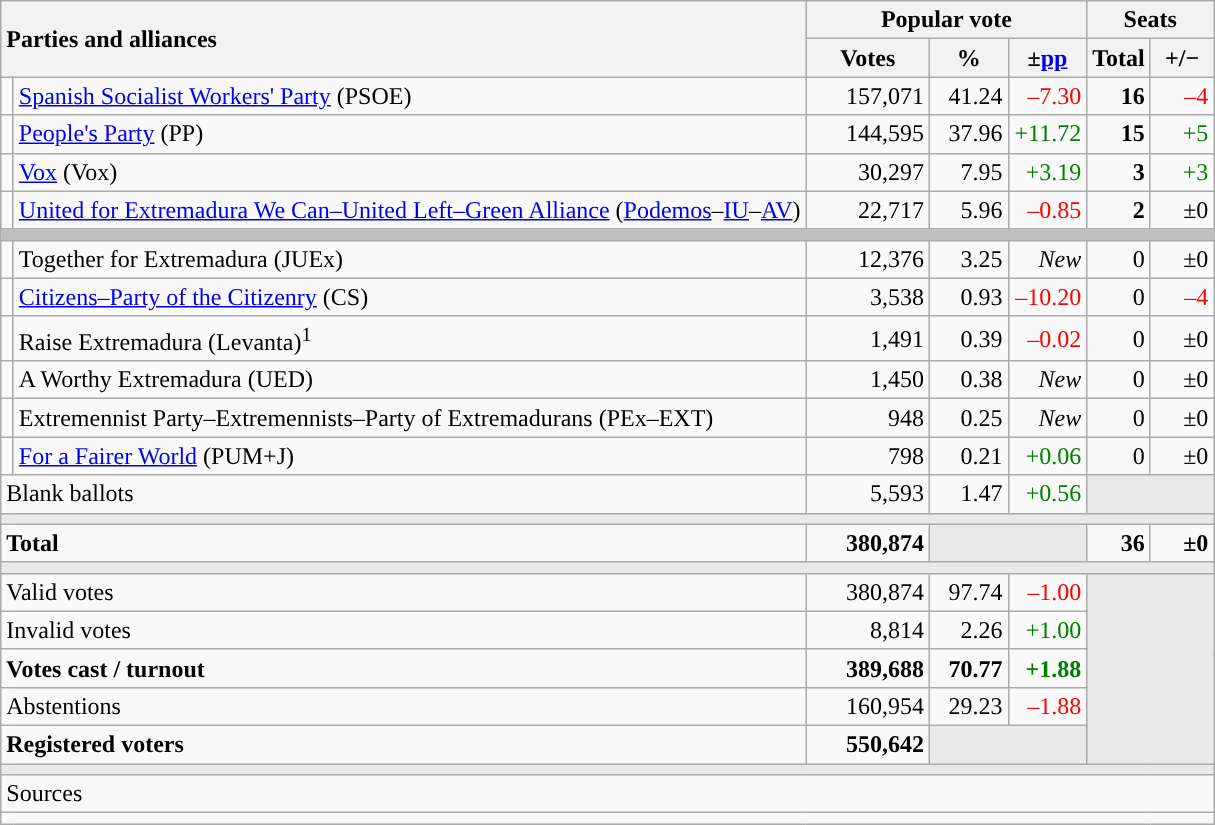<table class="wikitable" style="text-align:right;">
<tr>
<th style="text-align:left;" rowspan="2" colspan="2" width="525">Parties and alliances</th>
<th colspan="3">Popular vote</th>
<th colspan="2">Seats</th>
</tr>
<tr>
<th width="75">Votes</th>
<th width="45">%</th>
<th width="45">±<a href='#'>pp</a></th>
<th width="35">Total</th>
<th width="35">+/−</th>
</tr>
<tr>
<td width="1" style="color:inherit;background:"></td>
<td align="left"><a href='#'>Spanish Socialist Workers' Party</a> (PSOE)</td>
<td>157,071</td>
<td>41.24</td>
<td style="color:red;">–7.30</td>
<td><strong>16</strong></td>
<td style="color:red;">–4</td>
</tr>
<tr>
<td style="color:inherit;background:"></td>
<td align="left"><a href='#'>People's Party</a> (PP)</td>
<td>144,595</td>
<td>37.96</td>
<td style="color:green;">+11.72</td>
<td><strong>15</strong></td>
<td style="color:green;">+5</td>
</tr>
<tr>
<td style="color:inherit;background:"></td>
<td align="left"><a href='#'>Vox</a> (Vox)</td>
<td>30,297</td>
<td>7.95</td>
<td style="color:green;">+3.19</td>
<td><strong>3</strong></td>
<td style="color:green;">+3</td>
</tr>
<tr>
<td style="color:inherit;background:"></td>
<td align="left"><a href='#'>United for Extremadura We Can–United Left–Green Alliance</a> (<a href='#'>Podemos</a>–<a href='#'>IU</a>–<a href='#'>AV</a>)</td>
<td>22,717</td>
<td>5.96</td>
<td style="color:red;">–0.85</td>
<td><strong>2</strong></td>
<td>±0</td>
</tr>
<tr>
<td colspan="7" bgcolor="#C0C0C0"></td>
</tr>
<tr>
<td style="color:inherit;background:"></td>
<td align="left">Together for Extremadura (JUEx)</td>
<td>12,376</td>
<td>3.25</td>
<td><em>New</em></td>
<td>0</td>
<td>±0</td>
</tr>
<tr>
<td style="color:inherit;background:"></td>
<td align="left"><a href='#'>Citizens–Party of the Citizenry</a> (CS)</td>
<td>3,538</td>
<td>0.93</td>
<td style="color:red;">–10.20</td>
<td>0</td>
<td style="color:red;">–4</td>
</tr>
<tr>
<td style="color:inherit;background:"></td>
<td align="left">Raise Extremadura (Levanta)<sup>1</sup></td>
<td>1,491</td>
<td>0.39</td>
<td style="color:red;">–0.02</td>
<td>0</td>
<td>±0</td>
</tr>
<tr>
<td style="color:inherit;background:"></td>
<td align="left">A Worthy Extremadura (UED)</td>
<td>1,450</td>
<td>0.38</td>
<td><em>New</em></td>
<td>0</td>
<td>±0</td>
</tr>
<tr>
<td style="color:inherit;background:"></td>
<td align="left">Extremennist Party–Extremennists–Party of Extremadurans (PEx–EXT)</td>
<td>948</td>
<td>0.25</td>
<td><em>New</em></td>
<td>0</td>
<td>±0</td>
</tr>
<tr>
<td style="color:inherit;background:"></td>
<td align="left"><a href='#'>For a Fairer World</a> (PUM+J)</td>
<td>798</td>
<td>0.21</td>
<td style="color:green;">+0.06</td>
<td>0</td>
<td>±0</td>
</tr>
<tr>
<td align="left" colspan="2">Blank ballots</td>
<td>5,593</td>
<td>1.47</td>
<td style="color:green;">+0.56</td>
<td bgcolor="#E9E9E9" colspan="2"></td>
</tr>
<tr>
<td colspan="7" bgcolor="#E9E9E9"></td>
</tr>
<tr style="font-weight:bold;">
<td align="left" colspan="2">Total</td>
<td>380,874</td>
<td bgcolor="#E9E9E9" colspan="2"></td>
<td>36</td>
<td>±0</td>
</tr>
<tr>
<td colspan="7" bgcolor="#E9E9E9"></td>
</tr>
<tr>
<td align="left" colspan="2">Valid votes</td>
<td>380,874</td>
<td>97.74</td>
<td style="color:red;">–1.00</td>
<td bgcolor="#E9E9E9" colspan="2" rowspan="5"></td>
</tr>
<tr>
<td align="left" colspan="2">Invalid votes</td>
<td>8,814</td>
<td>2.26</td>
<td style="color:green;">+1.00</td>
</tr>
<tr style="font-weight:bold;">
<td align="left" colspan="2">Votes cast / turnout</td>
<td>389,688</td>
<td>70.77</td>
<td style="color:green;">+1.88</td>
</tr>
<tr>
<td align="left" colspan="2">Abstentions</td>
<td>160,954</td>
<td>29.23</td>
<td style="color:red;">–1.88</td>
</tr>
<tr style="font-weight:bold;">
<td align="left" colspan="2">Registered voters</td>
<td>550,642</td>
<td bgcolor="#E9E9E9" colspan="2"></td>
</tr>
<tr>
<td colspan="7" bgcolor="#E9E9E9"></td>
</tr>
<tr>
<td align="left" colspan="7">Sources</td>
</tr>
<tr>
<td colspan="7" style="text-align:left; max-width:790px;"></td>
</tr>
</table>
